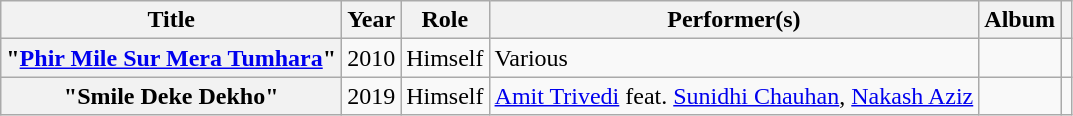<table class="wikitable plainrowheaders unsortable" style="margin-right: 0;">
<tr>
<th scope="col">Title</th>
<th scope="col">Year</th>
<th scope="col">Role</th>
<th scope="col">Performer(s)</th>
<th scope="col">Album</th>
<th scope="col" class="unsortable"></th>
</tr>
<tr>
<th scope="row">"<a href='#'>Phir Mile Sur Mera Tumhara</a>"</th>
<td>2010</td>
<td>Himself</td>
<td>Various</td>
<td></td>
<td style="text-align: center;"></td>
</tr>
<tr>
<th scope="row">"Smile Deke Dekho"</th>
<td>2019</td>
<td>Himself</td>
<td><a href='#'>Amit Trivedi</a> feat. <a href='#'>Sunidhi Chauhan</a>, <a href='#'>Nakash Aziz</a></td>
<td></td>
<td style="text-align: center;"></td>
</tr>
</table>
